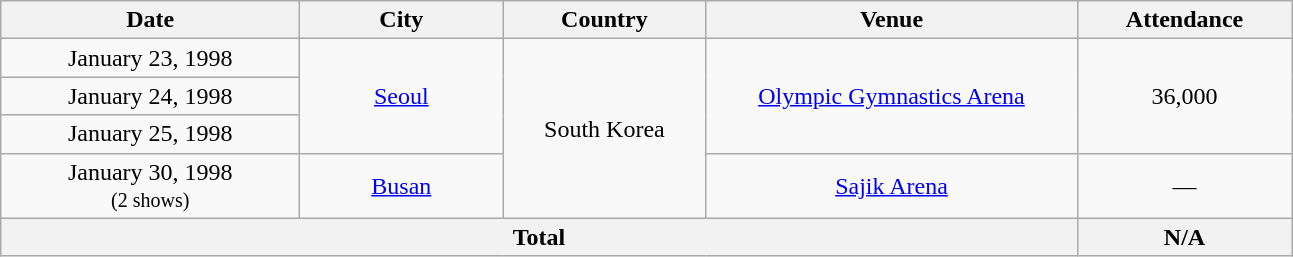<table class="wikitable" style="text-align:center;">
<tr>
<th scope="col" style="width:12em;">Date</th>
<th scope="col" style="width:8em;">City</th>
<th scope="col" style="width:8em;">Country</th>
<th scope="col" style="width:15em;">Venue</th>
<th scope="col" style="width:8.5em;">Attendance</th>
</tr>
<tr>
<td>January 23, 1998</td>
<td rowspan="3"><a href='#'>Seoul</a></td>
<td rowspan="4">South Korea</td>
<td rowspan="3"><a href='#'>Olympic Gymnastics Arena</a></td>
<td rowspan="3">36,000</td>
</tr>
<tr>
<td>January 24, 1998</td>
</tr>
<tr>
<td>January 25, 1998</td>
</tr>
<tr>
<td>January 30, 1998<br><small>(2 shows)</small></td>
<td><a href='#'>Busan</a></td>
<td><a href='#'>Sajik Arena</a></td>
<td>—</td>
</tr>
<tr>
<th colspan="4">Total</th>
<th>N/A</th>
</tr>
</table>
